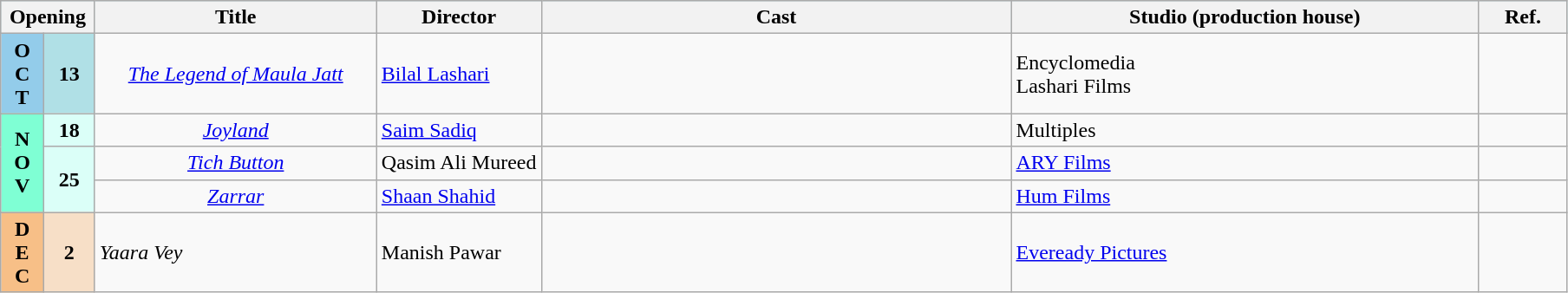<table class="wikitable">
<tr style="background:#b0e0e6; text-align:center;">
<th colspan="2" style="width:6%;"><strong>Opening</strong></th>
<th style="width:18%;"><strong>Title</strong></th>
<th style="width:10.5%;"><strong>Director</strong></th>
<th style="width:30%;"><strong>Cast</strong></th>
<th>Studio (production house)</th>
<th>Ref.</th>
</tr>
<tr October>
<td rowspan="1" style="text-align:center; background:#93CCEA; textcolor:#000;"><strong>O<br>C<br>T</strong></td>
<td style="text-align:center;background:#B0E0E6;"><strong>13</strong></td>
<td style="text-align:center;"><em><a href='#'>The Legend of Maula Jatt</a></em></td>
<td><a href='#'>Bilal Lashari</a></td>
<td></td>
<td>Encyclomedia<br>Lashari Films</td>
<td></td>
</tr>
<tr>
<td rowspan="3" style="text-align:center; background:#7FFFD4;"><strong>N<br>O<br>V</strong></td>
<td style="text-align:center;background:#dbfff8;"><strong>18</strong></td>
<td style="text-align:center;"><em><a href='#'>Joyland</a></em></td>
<td><a href='#'>Saim Sadiq</a></td>
<td></td>
<td>Multiples</td>
<td></td>
</tr>
<tr>
<td rowspan="2" style="text-align:center;background:#dbfff8;"><strong>25</strong></td>
<td style="text-align:center;"><em><a href='#'>Tich Button</a></em></td>
<td>Qasim Ali Mureed</td>
<td></td>
<td><a href='#'>ARY Films</a></td>
<td></td>
</tr>
<tr>
<td style="text-align:center;"><em><a href='#'>Zarrar</a></em></td>
<td><a href='#'>Shaan Shahid</a></td>
<td></td>
<td><a href='#'>Hum Films</a></td>
<td></td>
</tr>
<tr December>
<td rowspan="1" style="text-align:center; background:#f7bf87; textcolor:#000;"><strong>D<br>E<br>C</strong></td>
<td style="text-align:center;background:#f7dfc7;"><strong>2</strong></td>
<td><em>Yaara Vey</em></td>
<td>Manish Pawar</td>
<td></td>
<td><a href='#'>Eveready Pictures</a></td>
<td></td>
</tr>
</table>
